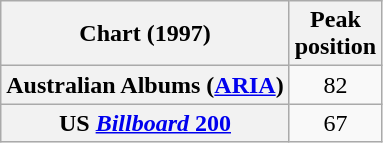<table class="wikitable sortable plainrowheaders">
<tr>
<th>Chart (1997)</th>
<th>Peak<br>position</th>
</tr>
<tr>
<th scope="row">Australian Albums (<a href='#'>ARIA</a>)</th>
<td align="center">82</td>
</tr>
<tr>
<th scope="row">US <a href='#'><em>Billboard</em> 200</a></th>
<td align="center">67</td>
</tr>
</table>
